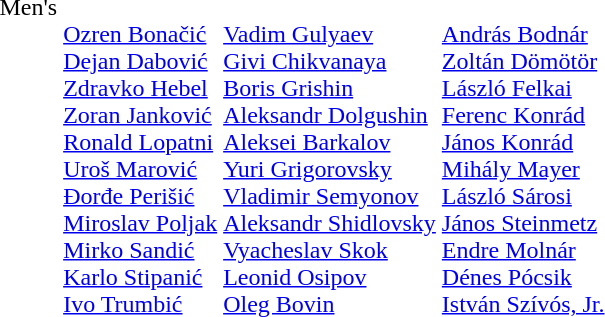<table>
<tr valign="top">
<td>Men's</td>
<td><br><a href='#'>Ozren Bonačić</a><br><a href='#'>Dejan Dabović</a><br><a href='#'>Zdravko Hebel</a><br><a href='#'>Zoran Janković</a><br><a href='#'>Ronald Lopatni</a><br><a href='#'>Uroš Marović</a><br><a href='#'>Đorđe Perišić</a><br><a href='#'>Miroslav Poljak</a><br><a href='#'>Mirko Sandić</a><br><a href='#'>Karlo Stipanić</a><br><a href='#'>Ivo Trumbić</a></td>
<td><br><a href='#'>Vadim Gulyaev</a><br><a href='#'>Givi Chikvanaya</a><br><a href='#'>Boris Grishin</a><br><a href='#'>Aleksandr Dolgushin</a><br><a href='#'>Aleksei Barkalov</a><br><a href='#'>Yuri Grigorovsky</a><br><a href='#'>Vladimir Semyonov</a><br><a href='#'>Aleksandr Shidlovsky</a><br><a href='#'>Vyacheslav Skok</a><br><a href='#'>Leonid Osipov</a><br><a href='#'>Oleg Bovin</a></td>
<td><br><a href='#'>András Bodnár</a><br><a href='#'>Zoltán Dömötör</a><br><a href='#'>László Felkai</a><br><a href='#'>Ferenc Konrád</a><br><a href='#'>János Konrád</a><br><a href='#'>Mihály Mayer</a><br><a href='#'>László Sárosi</a><br><a href='#'>János Steinmetz</a><br><a href='#'>Endre Molnár</a><br><a href='#'>Dénes Pócsik</a><br><a href='#'>István Szívós, Jr.</a></td>
</tr>
</table>
